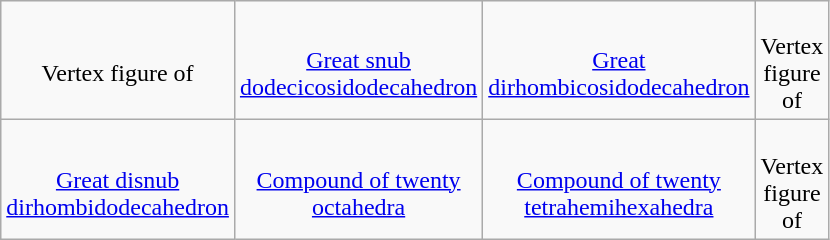<table class="wikitable" width="400" style="vertical-align:top;text-align:center">
<tr>
<td><br>Vertex figure of </td>
<td><br><a href='#'>Great snub dodecicosidodecahedron</a></td>
<td><br><a href='#'>Great dirhombicosidodecahedron</a></td>
<td><br>Vertex figure of </td>
</tr>
<tr>
<td><br><a href='#'>Great disnub dirhombidodecahedron</a></td>
<td><br><a href='#'>Compound of twenty octahedra</a></td>
<td><br><a href='#'>Compound of twenty tetrahemihexahedra</a></td>
<td><br>Vertex figure of </td>
</tr>
</table>
